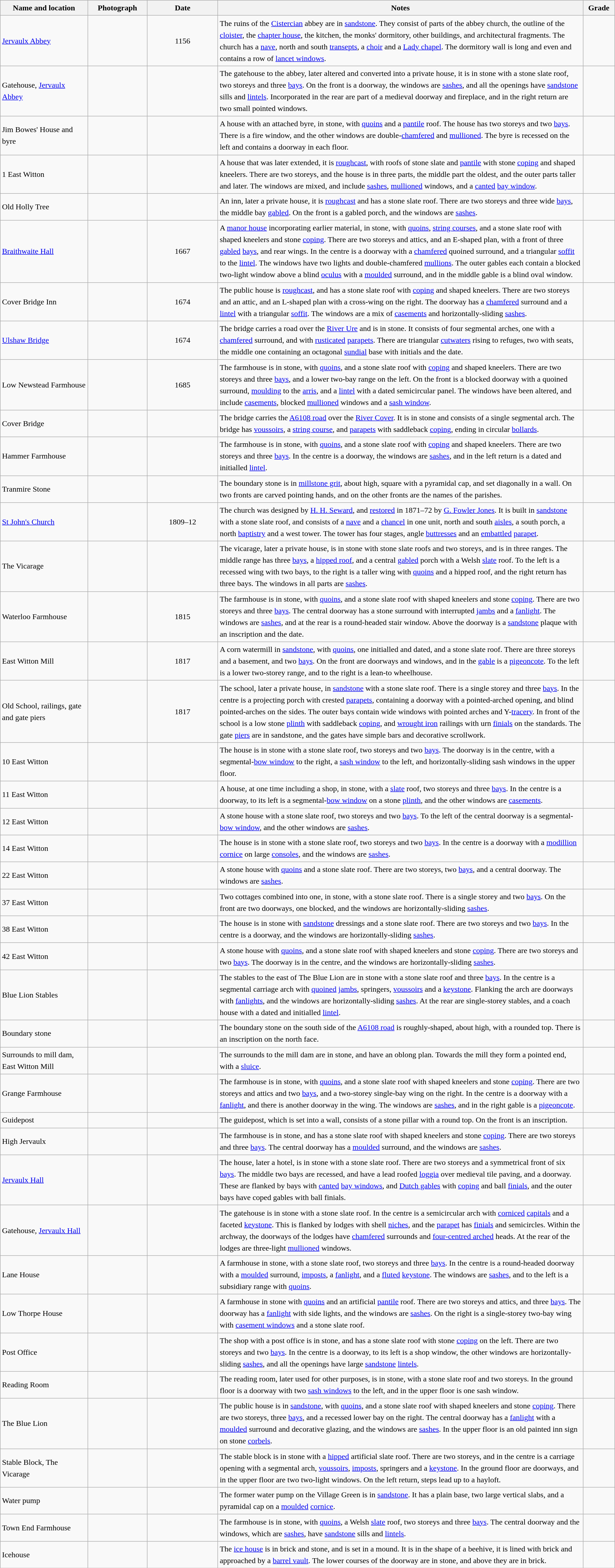<table class="wikitable sortable plainrowheaders" style="width:100%; border:0px; text-align:left; line-height:150%">
<tr>
<th scope="col"  style="width:150px">Name and location</th>
<th scope="col"  style="width:100px" class="unsortable">Photograph</th>
<th scope="col"  style="width:120px">Date</th>
<th scope="col"  style="width:650px" class="unsortable">Notes</th>
<th scope="col"  style="width:50px">Grade</th>
</tr>
<tr>
<td><a href='#'>Jervaulx Abbey</a><br><small></small></td>
<td></td>
<td align="center">1156</td>
<td>The ruins of the <a href='#'>Cistercian</a> abbey are in <a href='#'>sandstone</a>.  They consist of parts of the abbey church, the outline of the <a href='#'>cloister</a>, the <a href='#'>chapter house</a>, the kitchen, the monks' dormitory, other buildings, and architectural fragments.  The church has a <a href='#'>nave</a>, north and south <a href='#'>transepts</a>, a <a href='#'>choir</a> and a <a href='#'>Lady chapel</a>.  The dormitory wall is long and even and contains a row of <a href='#'>lancet windows</a>.</td>
<td align="center" ></td>
</tr>
<tr>
<td>Gatehouse, <a href='#'>Jervaulx Abbey</a><br><small></small></td>
<td></td>
<td align="center"></td>
<td>The gatehouse to the abbey, later altered and converted into a private house, it is in stone with a stone slate roof, two storeys and three <a href='#'>bays</a>.  On the front is a doorway, the windows are <a href='#'>sashes</a>, and all the openings have <a href='#'>sandstone</a> sills and <a href='#'>lintels</a>.  Incorporated in the rear are part of a medieval doorway and fireplace, and in the right return are two small pointed windows.</td>
<td align="center" ></td>
</tr>
<tr>
<td>Jim Bowes' House and byre<br><small></small></td>
<td></td>
<td align="center"></td>
<td>A house with an attached byre, in stone, with <a href='#'>quoins</a> and a <a href='#'>pantile</a> roof.  The house has two storeys and two <a href='#'>bays</a>.  There is a fire window, and the other windows are double-<a href='#'>chamfered</a> and <a href='#'>mullioned</a>.  The byre is recessed on the left and contains a doorway in each floor.</td>
<td align="center" ></td>
</tr>
<tr>
<td>1 East Witton<br><small></small></td>
<td></td>
<td align="center"></td>
<td>A house that was later extended, it is <a href='#'>roughcast</a>, with roofs of stone slate and <a href='#'>pantile</a> with stone <a href='#'>coping</a> and shaped kneelers.  There are two storeys, and the house is in three parts, the middle part the oldest, and the outer parts taller and later.  The windows are mixed, and include <a href='#'>sashes</a>, <a href='#'>mullioned</a> windows, and a <a href='#'>canted</a> <a href='#'>bay window</a>.</td>
<td align="center" ></td>
</tr>
<tr>
<td>Old Holly Tree<br><small></small></td>
<td></td>
<td align="center"></td>
<td>An inn, later a private house, it is <a href='#'>roughcast</a> and has a stone slate roof.  There are two storeys and three wide <a href='#'>bays</a>, the middle bay <a href='#'>gabled</a>.  On the front is a gabled porch, and the windows are <a href='#'>sashes</a>.</td>
<td align="center" ></td>
</tr>
<tr>
<td><a href='#'>Braithwaite Hall</a><br><small></small></td>
<td></td>
<td align="center">1667</td>
<td>A <a href='#'>manor house</a> incorporating earlier material, in stone, with <a href='#'>quoins</a>, <a href='#'>string courses</a>, and a stone slate roof with shaped kneelers and stone <a href='#'>coping</a>.  There are two storeys and attics, and an E-shaped plan, with a front of three <a href='#'>gabled</a> <a href='#'>bays</a>, and rear wings.  In the centre is a doorway with a <a href='#'>chamfered</a> quoined surround, and a triangular <a href='#'>soffit</a> to the <a href='#'>lintel</a>.  The windows have two lights and double-chamfered <a href='#'>mullions</a>.  The outer gables each contain a blocked two-light window above a blind <a href='#'>oculus</a> with a <a href='#'>moulded</a> surround, and in the middle gable is a blind oval window.</td>
<td align="center" ></td>
</tr>
<tr>
<td>Cover Bridge Inn<br><small></small></td>
<td></td>
<td align="center">1674</td>
<td>The public house is <a href='#'>roughcast</a>, and has a stone slate roof with <a href='#'>coping</a> and shaped kneelers.  There are two storeys and an attic, and an L-shaped plan with a cross-wing on the right. The doorway has a <a href='#'>chamfered</a> surround and a <a href='#'>lintel</a> with a triangular <a href='#'>soffit</a>.  The windows are a mix of <a href='#'>casements</a> and horizontally-sliding <a href='#'>sashes</a>.</td>
<td align="center" ></td>
</tr>
<tr>
<td><a href='#'>Ulshaw Bridge</a><br><small></small></td>
<td></td>
<td align="center">1674</td>
<td>The bridge carries a road over the <a href='#'>River Ure</a> and is in stone.  It consists of four segmental arches, one with a <a href='#'>chamfered</a> surround, and with <a href='#'>rusticated</a> <a href='#'>parapets</a>.  There are triangular <a href='#'>cutwaters</a> rising to refuges, two with seats, the middle one containing an octagonal <a href='#'>sundial</a> base with initials and the date.</td>
<td align="center" ></td>
</tr>
<tr>
<td>Low Newstead Farmhouse<br><small></small></td>
<td></td>
<td align="center">1685</td>
<td>The farmhouse is in stone, with <a href='#'>quoins</a>, and a stone slate roof with <a href='#'>coping</a> and shaped kneelers.  There are two storeys and three <a href='#'>bays</a>, and a lower two-bay range on the left.  On the front is a blocked doorway with a quoined surround, <a href='#'>moulding</a> to the <a href='#'>arris</a>, and a <a href='#'>lintel</a> with a dated semicircular panel.  The windows have been altered, and include <a href='#'>casements</a>, blocked <a href='#'>mullioned</a> windows and a <a href='#'>sash window</a>.</td>
<td align="center" ></td>
</tr>
<tr>
<td>Cover Bridge<br><small></small></td>
<td></td>
<td align="center"></td>
<td>The bridge carries the <a href='#'>A6108 road</a> over the <a href='#'>River Cover</a>.  It is in stone and consists of a single segmental arch.  The bridge has <a href='#'>voussoirs</a>, a <a href='#'>string course</a>, and <a href='#'>parapets</a> with saddleback <a href='#'>coping</a>, ending in circular <a href='#'>bollards</a>.</td>
<td align="center" ></td>
</tr>
<tr>
<td>Hammer Farmhouse<br><small></small></td>
<td></td>
<td align="center"></td>
<td>The farmhouse is in stone, with <a href='#'>quoins</a>, and a stone slate roof with <a href='#'>coping</a> and shaped kneelers.  There are two storeys and three <a href='#'>bays</a>.  In the centre is a doorway, the windows are <a href='#'>sashes</a>, and in the left return is a dated and initialled <a href='#'>lintel</a>.</td>
<td align="center" ></td>
</tr>
<tr>
<td>Tranmire Stone<br><small></small></td>
<td></td>
<td align="center"></td>
<td>The boundary stone is in <a href='#'>millstone grit</a>, about  high, square with a pyramidal cap, and set diagonally in a wall.  On two fronts are carved pointing hands, and on the other fronts are the names of the parishes.</td>
<td align="center" ></td>
</tr>
<tr>
<td><a href='#'>St John's Church</a><br><small></small></td>
<td></td>
<td align="center">1809–12</td>
<td>The church was designed by <a href='#'>H. H. Seward</a>, and <a href='#'>restored</a> in 1871–72 by <a href='#'>G. Fowler Jones</a>.  It is built in <a href='#'>sandstone</a> with a stone slate roof, and consists of a <a href='#'>nave</a> and a <a href='#'>chancel</a> in one unit, north and south <a href='#'>aisles</a>, a south porch, a north <a href='#'>baptistry</a> and a west tower.  The tower has four stages, angle <a href='#'>buttresses</a> and an <a href='#'>embattled</a> <a href='#'>parapet</a>.</td>
<td align="center" ></td>
</tr>
<tr>
<td>The Vicarage<br><small></small></td>
<td></td>
<td align="center"></td>
<td>The vicarage, later a private house, is in stone with stone slate roofs and two storeys, and is in three ranges.  The middle range has three <a href='#'>bays</a>, a <a href='#'>hipped roof</a>, and a central <a href='#'>gabled</a> porch with a Welsh <a href='#'>slate</a> roof.  To the left is a recessed wing with two bays, to the right is a taller wing with <a href='#'>quoins</a> and a hipped roof, and the right return has three bays.  The windows in all parts are <a href='#'>sashes</a>.</td>
<td align="center" ></td>
</tr>
<tr>
<td>Waterloo Farmhouse<br><small></small></td>
<td></td>
<td align="center">1815</td>
<td>The farmhouse is in stone, with <a href='#'>quoins</a>, and a stone slate roof with shaped kneelers and stone <a href='#'>coping</a>.  There are two storeys and three <a href='#'>bays</a>.  The central doorway has a stone surround with interrupted <a href='#'>jambs</a> and a <a href='#'>fanlight</a>.  The windows are <a href='#'>sashes</a>, and at the rear is a round-headed stair window.  Above the doorway is a <a href='#'>sandstone</a> plaque with an inscription and the date.</td>
<td align="center" ></td>
</tr>
<tr>
<td>East Witton Mill<br><small></small></td>
<td></td>
<td align="center">1817</td>
<td>A corn watermill in <a href='#'>sandstone</a>, with <a href='#'>quoins</a>, one initialled and dated, and a stone slate roof.  There are three storeys and a basement, and two <a href='#'>bays</a>.  On the front are doorways and windows, and in the <a href='#'>gable</a> is a <a href='#'>pigeoncote</a>.  To the left is a lower two-storey range, and to the right is a lean-to wheelhouse.</td>
<td align="center" ></td>
</tr>
<tr>
<td>Old School, railings, gate and gate piers<br><small></small></td>
<td></td>
<td align="center">1817</td>
<td>The school, later a private house, in <a href='#'>sandstone</a> with a stone slate roof.  There is a single storey and three <a href='#'>bays</a>.  In the centre is a projecting porch with crested <a href='#'>parapets</a>, containing a doorway with a pointed-arched opening, and blind pointed-arches on the sides.  The outer bays contain wide windows with pointed arches and Y-<a href='#'>tracery</a>.  In front of the school is a low stone <a href='#'>plinth</a> with saddleback <a href='#'>coping</a>, and <a href='#'>wrought iron</a> railings with urn <a href='#'>finials</a> on the standards.  The gate <a href='#'>piers</a> are in sandstone, and the gates have simple bars and decorative scrollwork.</td>
<td align="center" ></td>
</tr>
<tr>
<td>10 East Witton<br><small></small></td>
<td></td>
<td align="center"></td>
<td>The house is in stone with a stone slate roof, two storeys and two <a href='#'>bays</a>.  The doorway is in the centre, with a segmental-<a href='#'>bow window</a> to the right, a <a href='#'>sash window</a> to the left, and horizontally-sliding sash windows in the upper floor.</td>
<td align="center" ></td>
</tr>
<tr>
<td>11 East Witton<br><small></small></td>
<td></td>
<td align="center"></td>
<td>A house, at one time including a shop, in stone, with a <a href='#'>slate</a> roof, two storeys and three <a href='#'>bays</a>.  In the centre is a doorway, to its left is a segmental-<a href='#'>bow window</a> on a stone <a href='#'>plinth</a>, and the other windows are <a href='#'>casements</a>.</td>
<td align="center" ></td>
</tr>
<tr>
<td>12 East Witton<br><small></small></td>
<td></td>
<td align="center"></td>
<td>A stone house with a stone slate roof, two storeys and two <a href='#'>bays</a>.  To the left of the central doorway is a segmental-<a href='#'>bow window</a>, and the other windows are <a href='#'>sashes</a>.</td>
<td align="center" ></td>
</tr>
<tr>
<td>14 East Witton<br><small></small></td>
<td></td>
<td align="center"></td>
<td>The house is in stone with a stone slate roof, two storeys and two <a href='#'>bays</a>.  In the centre is a doorway with a <a href='#'>modillion</a> <a href='#'>cornice</a> on large <a href='#'>consoles</a>, and the windows are <a href='#'>sashes</a>.</td>
<td align="center" ></td>
</tr>
<tr>
<td>22 East Witton<br><small></small></td>
<td></td>
<td align="center"></td>
<td>A stone house with <a href='#'>quoins</a> and a stone slate roof.  There are two storeys, two <a href='#'>bays</a>, and a central doorway.  The windows are <a href='#'>sashes</a>.</td>
<td align="center" ></td>
</tr>
<tr>
<td>37 East Witton<br><small></small></td>
<td></td>
<td align="center"></td>
<td>Two cottages combined into one, in stone, with a stone slate roof.  There is a single storey and two <a href='#'>bays</a>.  On the front are two doorways, one blocked, and the windows are horizontally-sliding <a href='#'>sashes</a>.</td>
<td align="center" ></td>
</tr>
<tr>
<td>38 East Witton<br><small></small></td>
<td></td>
<td align="center"></td>
<td>The house is in stone with <a href='#'>sandstone</a> dressings and a stone slate roof.  There are two storeys and two <a href='#'>bays</a>.  In the centre is a doorway, and the windows are horizontally-sliding <a href='#'>sashes</a>.</td>
<td align="center" ></td>
</tr>
<tr>
<td>42 East Witton<br><small></small></td>
<td></td>
<td align="center"></td>
<td>A stone house with <a href='#'>quoins</a>, and a stone slate roof with shaped kneelers and stone <a href='#'>coping</a>.  There are two storeys and two <a href='#'>bays</a>.  The doorway is in the centre, and the windows are horizontally-sliding <a href='#'>sashes</a>.</td>
<td align="center" ></td>
</tr>
<tr>
<td>Blue Lion Stables<br><small></small></td>
<td></td>
<td align="center"></td>
<td>The stables to the east of The Blue Lion are in stone with a stone slate roof and three <a href='#'>bays</a>.  In the centre is a segmental carriage arch with <a href='#'>quoined</a> <a href='#'>jambs</a>, springers, <a href='#'>voussoirs</a> and a <a href='#'>keystone</a>.  Flanking the arch are doorways with <a href='#'>fanlights</a>, and the windows are horizontally-sliding <a href='#'>sashes</a>.  At the rear are single-storey stables, and a coach house with a dated and initialled <a href='#'>lintel</a>.</td>
<td align="center" ></td>
</tr>
<tr>
<td>Boundary stone<br><small></small></td>
<td></td>
<td align="center"></td>
<td>The boundary stone on the south side of the <a href='#'>A6108 road</a> is roughly-shaped, about  high, with a rounded top.  There is an inscription on the north face.</td>
<td align="center" ></td>
</tr>
<tr>
<td>Surrounds to mill dam,<br>East Witton Mill<br><small></small></td>
<td></td>
<td align="center"></td>
<td>The surrounds to the mill dam are in stone, and have an oblong plan.  Towards the mill they form a pointed end, with a <a href='#'>sluice</a>.</td>
<td align="center" ></td>
</tr>
<tr>
<td>Grange Farmhouse<br><small></small></td>
<td></td>
<td align="center"></td>
<td>The farmhouse is in stone, with <a href='#'>quoins</a>, and a stone slate roof with shaped kneelers and stone <a href='#'>coping</a>.  There are two storeys and attics and two <a href='#'>bays</a>, and a two-storey single-bay wing on the right.  In the centre is a doorway with a <a href='#'>fanlight</a>, and there is another doorway in the wing.  The windows are <a href='#'>sashes</a>, and in the right gable is a <a href='#'>pigeoncote</a>.</td>
<td align="center" ></td>
</tr>
<tr>
<td>Guidepost<br><small></small></td>
<td></td>
<td align="center"></td>
<td>The guidepost, which is set into a wall, consists of a stone pillar with a round top.  On the front is an inscription.</td>
<td align="center" ></td>
</tr>
<tr>
<td>High Jervaulx<br><small></small></td>
<td></td>
<td align="center"></td>
<td>The farmhouse is in stone, and has a stone slate roof with shaped kneelers and stone <a href='#'>coping</a>.  There are two storeys and three <a href='#'>bays</a>.  The central doorway has a <a href='#'>moulded</a> surround, and the windows are <a href='#'>sashes</a>.</td>
<td align="center" ></td>
</tr>
<tr>
<td><a href='#'>Jervaulx Hall</a><br><small></small></td>
<td></td>
<td align="center"></td>
<td>The house, later a hotel, is in stone with a stone slate roof.  There are two storeys and a symmetrical front of six <a href='#'>bays</a>.  The middle two bays are recessed, and have a lead roofed <a href='#'>loggia</a> over medieval tile paving, and a doorway.  These are flanked by bays with <a href='#'>canted</a> <a href='#'>bay windows</a>, and <a href='#'>Dutch gables</a> with <a href='#'>coping</a> and ball <a href='#'>finials</a>, and the outer bays have coped gables with ball finials.</td>
<td align="center" ></td>
</tr>
<tr>
<td>Gatehouse, <a href='#'>Jervaulx Hall</a><br><small></small></td>
<td></td>
<td align="center"></td>
<td>The gatehouse is in stone with a stone slate roof.  In the centre is a semicircular arch with <a href='#'>corniced</a> <a href='#'>capitals</a> and a faceted <a href='#'>keystone</a>.  This is flanked by lodges with shell <a href='#'>niches</a>, and the <a href='#'>parapet</a> has <a href='#'>finials</a> and semicircles.  Within the archway, the doorways of the lodges have <a href='#'>chamfered</a> surrounds and <a href='#'>four-centred arched</a> heads.  At the rear of the lodges are three-light <a href='#'>mullioned</a> windows.</td>
<td align="center" ></td>
</tr>
<tr>
<td>Lane House<br><small></small></td>
<td></td>
<td align="center"></td>
<td>A farmhouse in stone, with a stone slate roof, two storeys and three <a href='#'>bays</a>.  In the centre is a round-headed doorway with a <a href='#'>moulded</a> surround, <a href='#'>imposts</a>, a <a href='#'>fanlight</a>, and a <a href='#'>fluted</a> <a href='#'>keystone</a>.  The windows are <a href='#'>sashes</a>, and to the left is a subsidiary range with <a href='#'>quoins</a>.</td>
<td align="center" ></td>
</tr>
<tr>
<td>Low Thorpe House<br><small></small></td>
<td></td>
<td align="center"></td>
<td>A farmhouse in stone with <a href='#'>quoins</a> and an artificial <a href='#'>pantile</a> roof.  There are two storeys and attics, and three <a href='#'>bays</a>.  The doorway has a <a href='#'>fanlight</a> with side lights, and the windows are <a href='#'>sashes</a>.  On the right is a single-storey two-bay wing with <a href='#'>casement windows</a> and a stone slate roof.</td>
<td align="center" ></td>
</tr>
<tr>
<td>Post Office<br><small></small></td>
<td></td>
<td align="center"></td>
<td>The shop with a post office is in stone, and has a stone slate roof with stone <a href='#'>coping</a> on the left.  There are two storeys and two <a href='#'>bays</a>.  In the centre is a doorway, to its left is a shop window, the other windows are horizontally-sliding <a href='#'>sashes</a>, and all the openings have large <a href='#'>sandstone</a> <a href='#'>lintels</a>.</td>
<td align="center" ></td>
</tr>
<tr>
<td>Reading Room<br><small></small></td>
<td></td>
<td align="center"></td>
<td>The reading room, later used for other purposes, is in stone, with a stone slate roof and two storeys.  In the ground floor is a doorway with two <a href='#'>sash windows</a> to the left, and in the upper floor is one sash window.</td>
<td align="center" ></td>
</tr>
<tr>
<td>The Blue Lion<br><small></small></td>
<td></td>
<td align="center"></td>
<td>The public house is in <a href='#'>sandstone</a>, with <a href='#'>quoins</a>, and a stone slate roof with shaped kneelers and stone <a href='#'>coping</a>.  There are two storeys, three <a href='#'>bays</a>, and a recessed lower bay on the right.  The central doorway has a <a href='#'>fanlight</a> with a <a href='#'>moulded</a> surround and decorative glazing, and the windows are <a href='#'>sashes</a>.  In the upper floor is an old painted inn sign on stone <a href='#'>corbels</a>.</td>
<td align="center" ></td>
</tr>
<tr>
<td>Stable Block, The Vicarage<br><small></small></td>
<td></td>
<td align="center"></td>
<td>The stable block is in stone with a <a href='#'>hipped</a> artificial slate roof.  There are two storeys, and in the centre is a carriage opening with a segmental arch, <a href='#'>voussoirs</a>, <a href='#'>imposts</a>, springers and a <a href='#'>keystone</a>.  In the ground floor are doorways, and in the upper floor are two two-light windows.  On the left return, steps lead up to a hayloft.</td>
<td align="center" ></td>
</tr>
<tr>
<td>Water pump<br><small></small></td>
<td></td>
<td align="center"></td>
<td>The former water pump on the Village Green is in <a href='#'>sandstone</a>.  It has a plain base, two large vertical slabs, and a pyramidal cap on a <a href='#'>moulded</a> <a href='#'>cornice</a>.</td>
<td align="center" ></td>
</tr>
<tr>
<td>Town End Farmhouse<br><small></small></td>
<td></td>
<td align="center"></td>
<td>The farmhouse is in stone, with <a href='#'>quoins</a>, a Welsh <a href='#'>slate</a> roof, two storeys and three <a href='#'>bays</a>.  The central doorway and the windows, which are <a href='#'>sashes</a>, have <a href='#'>sandstone</a> sills and <a href='#'>lintels</a>.</td>
<td align="center" ></td>
</tr>
<tr>
<td>Icehouse<br><small></small></td>
<td></td>
<td align="center"></td>
<td>The <a href='#'>ice house</a> is in brick and stone, and is set in a mound.  It is in the shape of a beehive, it is lined with brick and approached by a <a href='#'>barrel vault</a>.  The lower courses of the doorway are in stone, and above they are in brick.</td>
<td align="center" ></td>
</tr>
<tr>
</tr>
</table>
